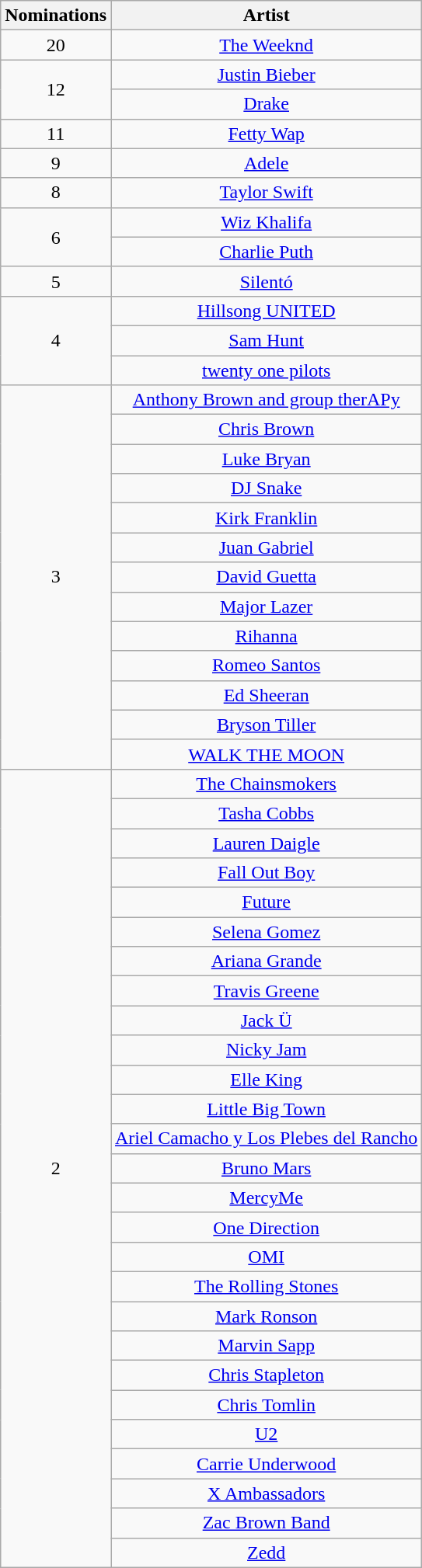<table class="wikitable" rowspan="2" style="text-align:center;">
<tr>
<th scope="col" style="width:55px;">Nominations</th>
<th scope="col" style="text-align:center;">Artist</th>
</tr>
<tr>
<td style="text-align:center">20</td>
<td><a href='#'>The Weeknd</a></td>
</tr>
<tr>
<td rowspan="2" style="text-align:center">12</td>
<td><a href='#'>Justin Bieber</a></td>
</tr>
<tr>
<td><a href='#'>Drake</a></td>
</tr>
<tr>
<td style="text-align:center">11</td>
<td><a href='#'>Fetty Wap</a></td>
</tr>
<tr>
<td style="text-align:center">9</td>
<td><a href='#'>Adele</a></td>
</tr>
<tr>
<td style="text-align:center">8</td>
<td><a href='#'>Taylor Swift</a></td>
</tr>
<tr>
<td rowspan="2" style="text-align:center">6</td>
<td><a href='#'>Wiz Khalifa</a></td>
</tr>
<tr>
<td><a href='#'>Charlie Puth</a></td>
</tr>
<tr>
<td style="text-align:center">5</td>
<td><a href='#'>Silentó</a></td>
</tr>
<tr>
<td rowspan="3" style="text-align:center">4</td>
<td><a href='#'>Hillsong UNITED</a></td>
</tr>
<tr>
<td><a href='#'>Sam Hunt</a></td>
</tr>
<tr>
<td><a href='#'>twenty one pilots</a></td>
</tr>
<tr>
<td rowspan="13" style="text-align:center">3</td>
<td><a href='#'>Anthony Brown and group therAPy</a></td>
</tr>
<tr>
<td><a href='#'>Chris Brown</a></td>
</tr>
<tr>
<td><a href='#'>Luke Bryan</a></td>
</tr>
<tr>
<td><a href='#'>DJ Snake</a></td>
</tr>
<tr>
<td><a href='#'>Kirk Franklin</a></td>
</tr>
<tr>
<td><a href='#'>Juan Gabriel</a></td>
</tr>
<tr>
<td><a href='#'>David Guetta</a></td>
</tr>
<tr>
<td><a href='#'>Major Lazer</a></td>
</tr>
<tr>
<td><a href='#'>Rihanna</a></td>
</tr>
<tr>
<td><a href='#'>Romeo Santos</a></td>
</tr>
<tr>
<td><a href='#'>Ed Sheeran</a></td>
</tr>
<tr>
<td><a href='#'>Bryson Tiller</a></td>
</tr>
<tr>
<td><a href='#'>WALK THE MOON</a></td>
</tr>
<tr>
<td rowspan="27" style="text-align:center">2</td>
<td><a href='#'>The Chainsmokers</a></td>
</tr>
<tr>
<td><a href='#'>Tasha Cobbs</a></td>
</tr>
<tr>
<td><a href='#'>Lauren Daigle</a></td>
</tr>
<tr>
<td><a href='#'>Fall Out Boy</a></td>
</tr>
<tr>
<td><a href='#'>Future</a></td>
</tr>
<tr>
<td><a href='#'>Selena Gomez</a></td>
</tr>
<tr>
<td><a href='#'>Ariana Grande</a></td>
</tr>
<tr>
<td><a href='#'>Travis Greene</a></td>
</tr>
<tr>
<td><a href='#'>Jack Ü</a></td>
</tr>
<tr>
<td><a href='#'>Nicky Jam</a></td>
</tr>
<tr>
<td><a href='#'>Elle King</a></td>
</tr>
<tr>
<td><a href='#'>Little Big Town</a></td>
</tr>
<tr>
<td><a href='#'>Ariel Camacho y Los Plebes del Rancho</a></td>
</tr>
<tr>
<td><a href='#'>Bruno Mars</a></td>
</tr>
<tr>
<td><a href='#'>MercyMe</a></td>
</tr>
<tr>
<td><a href='#'>One Direction</a></td>
</tr>
<tr>
<td><a href='#'>OMI</a></td>
</tr>
<tr>
<td><a href='#'>The Rolling Stones</a></td>
</tr>
<tr>
<td><a href='#'>Mark Ronson</a></td>
</tr>
<tr>
<td><a href='#'>Marvin Sapp</a></td>
</tr>
<tr>
<td><a href='#'>Chris Stapleton</a></td>
</tr>
<tr>
<td><a href='#'>Chris Tomlin</a></td>
</tr>
<tr>
<td><a href='#'>U2</a></td>
</tr>
<tr>
<td><a href='#'>Carrie Underwood</a></td>
</tr>
<tr>
<td><a href='#'>X Ambassadors</a></td>
</tr>
<tr>
<td><a href='#'>Zac Brown Band</a></td>
</tr>
<tr>
<td><a href='#'>Zedd</a></td>
</tr>
</table>
